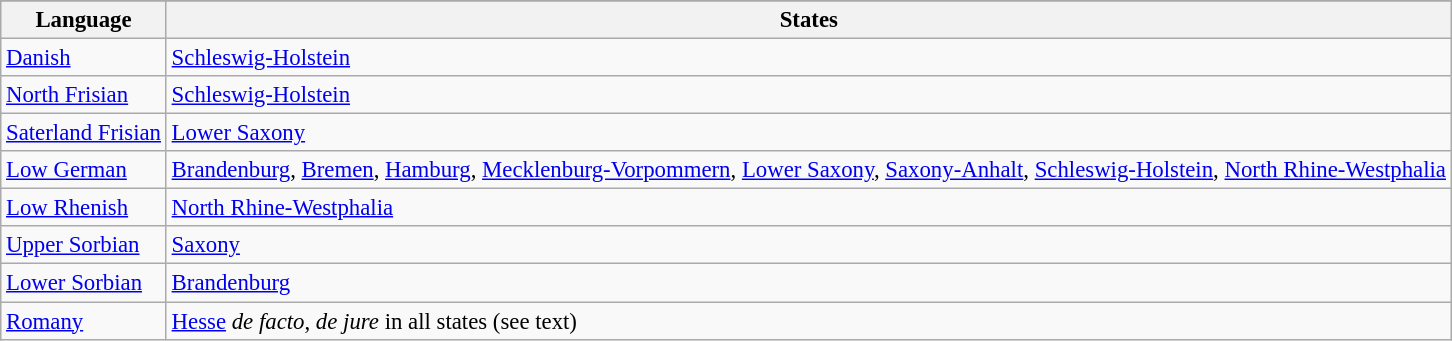<table class="wikitable" style="margin: 0.5em auto; font-size:95%;">
<tr style="text-align: center;">
</tr>
<tr>
<th>Language</th>
<th>States</th>
</tr>
<tr>
<td><a href='#'>Danish</a></td>
<td><a href='#'>Schleswig-Holstein</a></td>
</tr>
<tr>
<td><a href='#'>North Frisian</a></td>
<td><a href='#'>Schleswig-Holstein</a></td>
</tr>
<tr>
<td><a href='#'>Saterland Frisian</a></td>
<td><a href='#'>Lower Saxony</a></td>
</tr>
<tr>
<td><a href='#'>Low German</a></td>
<td><a href='#'>Brandenburg</a>, <a href='#'>Bremen</a>, <a href='#'>Hamburg</a>, <a href='#'>Mecklenburg-Vorpommern</a>, <a href='#'>Lower Saxony</a>, <a href='#'>Saxony-Anhalt</a>, <a href='#'>Schleswig-Holstein</a>, <a href='#'>North Rhine-Westphalia</a></td>
</tr>
<tr>
<td><a href='#'>Low Rhenish</a></td>
<td><a href='#'>North Rhine-Westphalia</a></td>
</tr>
<tr>
<td><a href='#'>Upper Sorbian</a></td>
<td><a href='#'>Saxony</a></td>
</tr>
<tr>
<td><a href='#'>Lower Sorbian</a></td>
<td><a href='#'>Brandenburg</a></td>
</tr>
<tr>
<td><a href='#'>Romany</a></td>
<td><a href='#'>Hesse</a> <em>de facto</em>, <em>de jure</em> in all states (see text)</td>
</tr>
</table>
